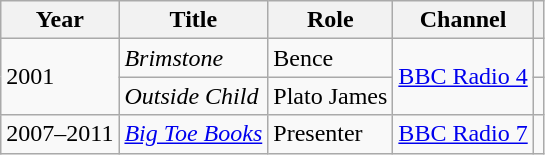<table class="wikitable">
<tr>
<th>Year</th>
<th>Title</th>
<th>Role</th>
<th>Channel</th>
<th></th>
</tr>
<tr>
<td rowspan="2">2001</td>
<td><em>Brimstone</em></td>
<td>Bence</td>
<td rowspan="2"><a href='#'>BBC Radio 4</a></td>
<td></td>
</tr>
<tr>
<td><em>Outside Child</em></td>
<td>Plato James</td>
<td></td>
</tr>
<tr>
<td>2007–2011</td>
<td><em><a href='#'>Big Toe Books</a></em></td>
<td>Presenter</td>
<td><a href='#'>BBC Radio 7</a></td>
<td></td>
</tr>
</table>
